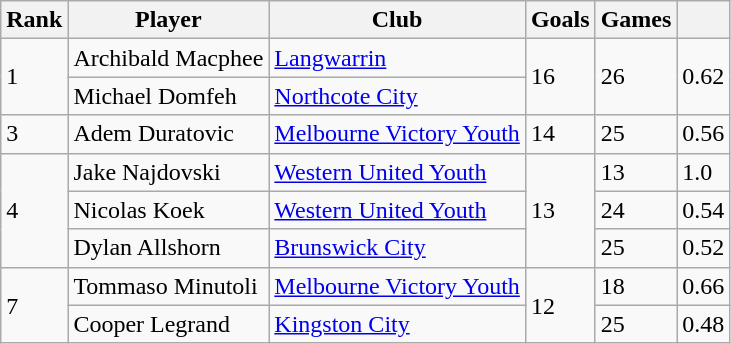<table class="wikitable">
<tr>
<th>Rank</th>
<th>Player</th>
<th>Club</th>
<th>Goals</th>
<th>Games</th>
<th></th>
</tr>
<tr>
<td rowspan="2">1</td>
<td>Archibald Macphee</td>
<td><a href='#'>Langwarrin</a></td>
<td rowspan="2">16</td>
<td rowspan="2">26</td>
<td rowspan="2">0.62</td>
</tr>
<tr>
<td>Michael Domfeh</td>
<td><a href='#'>Northcote City</a></td>
</tr>
<tr>
<td>3</td>
<td>Adem Duratovic</td>
<td><a href='#'>Melbourne Victory Youth</a></td>
<td>14</td>
<td>25</td>
<td>0.56</td>
</tr>
<tr>
<td rowspan="3">4</td>
<td>Jake Najdovski</td>
<td><a href='#'>Western United Youth</a></td>
<td rowspan="3">13</td>
<td>13</td>
<td>1.0</td>
</tr>
<tr>
<td>Nicolas Koek</td>
<td><a href='#'>Western United Youth</a></td>
<td>24</td>
<td>0.54</td>
</tr>
<tr>
<td>Dylan Allshorn</td>
<td><a href='#'>Brunswick City</a></td>
<td>25</td>
<td>0.52</td>
</tr>
<tr>
<td rowspan="2">7</td>
<td>Tommaso Minutoli</td>
<td><a href='#'>Melbourne Victory Youth</a></td>
<td rowspan="2">12</td>
<td>18</td>
<td>0.66</td>
</tr>
<tr>
<td>Cooper Legrand</td>
<td><a href='#'>Kingston City</a></td>
<td>25</td>
<td>0.48</td>
</tr>
</table>
